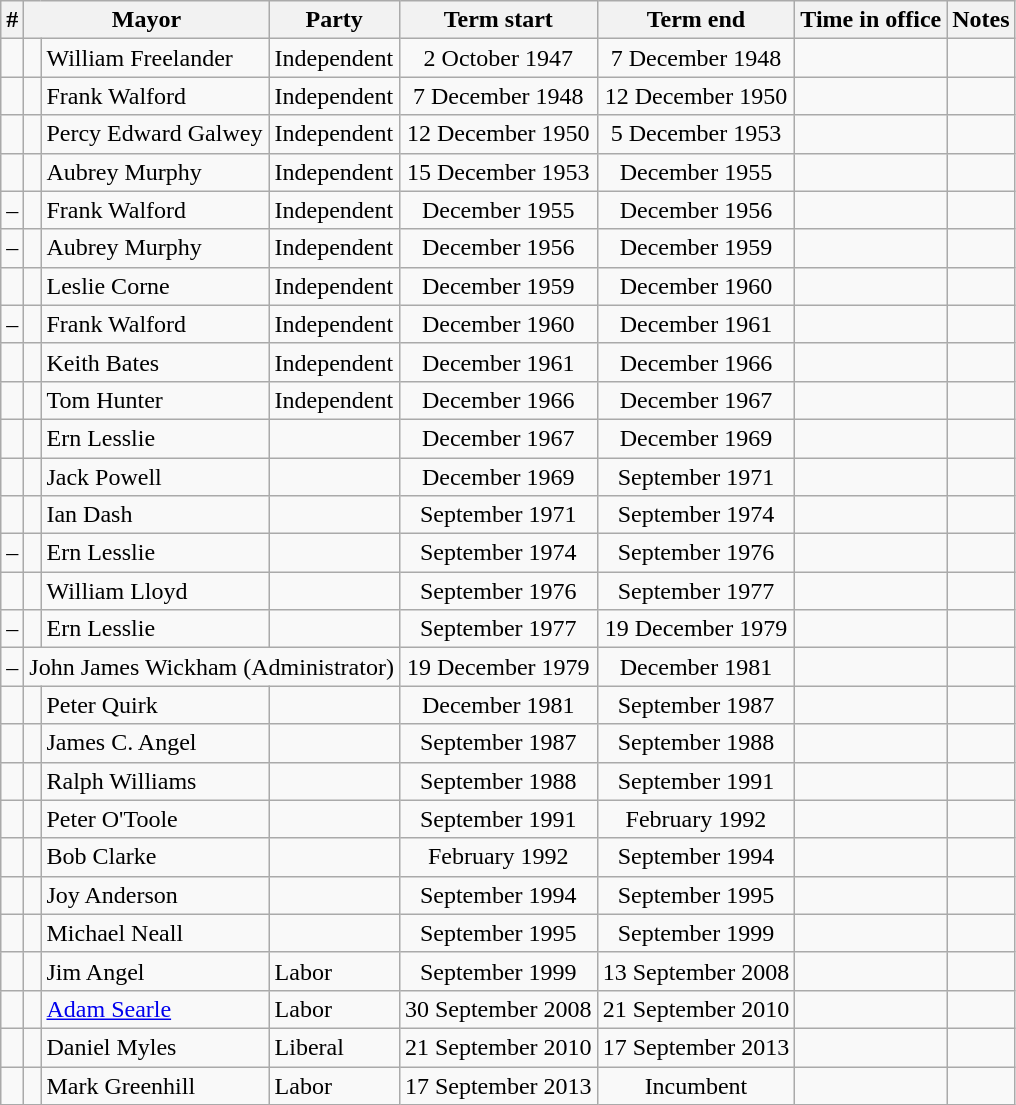<table class="wikitable sortable">
<tr>
<th>#</th>
<th colspan="2">Mayor</th>
<th>Party</th>
<th>Term start</th>
<th>Term end</th>
<th>Time in office</th>
<th>Notes</th>
</tr>
<tr>
<td align=center></td>
<td> </td>
<td>William Freelander</td>
<td>Independent</td>
<td align=center>2 October 1947</td>
<td align=center>7 December 1948</td>
<td align=right></td>
<td></td>
</tr>
<tr>
<td align=center></td>
<td> </td>
<td>Frank Walford</td>
<td>Independent</td>
<td align=center>7 December 1948</td>
<td align=center>12 December 1950</td>
<td align=right></td>
<td></td>
</tr>
<tr>
<td align=center></td>
<td> </td>
<td>Percy Edward Galwey</td>
<td>Independent</td>
<td align=center>12 December 1950</td>
<td align=center>5 December 1953</td>
<td align=right></td>
<td></td>
</tr>
<tr>
<td align=center></td>
<td> </td>
<td>Aubrey Murphy</td>
<td>Independent</td>
<td align=center>15 December 1953</td>
<td align=center>December 1955</td>
<td align=right></td>
<td></td>
</tr>
<tr>
<td align=center>–</td>
<td> </td>
<td>Frank Walford</td>
<td>Independent</td>
<td align=center>December 1955</td>
<td align=center>December 1956</td>
<td align=right></td>
<td></td>
</tr>
<tr>
<td align=center>–</td>
<td> </td>
<td>Aubrey Murphy</td>
<td>Independent</td>
<td align=center>December 1956</td>
<td align=center>December 1959</td>
<td align=right></td>
<td></td>
</tr>
<tr>
<td align=center></td>
<td> </td>
<td>Leslie Corne</td>
<td>Independent</td>
<td align=center>December 1959</td>
<td align=center>December 1960</td>
<td align=right></td>
<td></td>
</tr>
<tr>
<td align=center>–</td>
<td> </td>
<td>Frank Walford</td>
<td>Independent</td>
<td align=center>December 1960</td>
<td align=center>December 1961</td>
<td align=right></td>
<td></td>
</tr>
<tr>
<td align=center></td>
<td> </td>
<td>Keith Bates</td>
<td>Independent</td>
<td align=center>December 1961</td>
<td align=center>December 1966</td>
<td align=right></td>
<td></td>
</tr>
<tr>
<td align=center></td>
<td> </td>
<td>Tom Hunter</td>
<td>Independent</td>
<td align=center>December 1966</td>
<td align=center>December 1967</td>
<td align=right></td>
<td></td>
</tr>
<tr>
<td align=center></td>
<td></td>
<td>Ern Lesslie</td>
<td></td>
<td align=center>December 1967</td>
<td align=center>December 1969</td>
<td align=right></td>
<td></td>
</tr>
<tr>
<td align=center></td>
<td></td>
<td>Jack Powell</td>
<td></td>
<td align=center>December 1969</td>
<td align=center>September 1971</td>
<td align=right></td>
<td></td>
</tr>
<tr>
<td align=center></td>
<td></td>
<td>Ian Dash</td>
<td></td>
<td align=center>September 1971</td>
<td align=center>September 1974</td>
<td align=right></td>
<td></td>
</tr>
<tr>
<td align=center>–</td>
<td></td>
<td>Ern Lesslie</td>
<td></td>
<td align=center>September 1974</td>
<td align=center>September 1976</td>
<td align=right></td>
<td></td>
</tr>
<tr>
<td align=center></td>
<td></td>
<td>William Lloyd</td>
<td></td>
<td align=center>September 1976</td>
<td align=center>September 1977</td>
<td align=right></td>
<td></td>
</tr>
<tr>
<td align=center>–</td>
<td></td>
<td>Ern Lesslie</td>
<td></td>
<td align=center>September 1977</td>
<td align=center>19 December 1979</td>
<td align=right></td>
<td></td>
</tr>
<tr>
<td align=center>–</td>
<td colspan=3>John James Wickham (Administrator)</td>
<td align=center>19 December 1979</td>
<td align=center>December 1981</td>
<td align=right></td>
<td></td>
</tr>
<tr>
<td align=center></td>
<td></td>
<td>Peter Quirk</td>
<td></td>
<td align=center>December 1981</td>
<td align=center>September 1987</td>
<td align=right></td>
<td></td>
</tr>
<tr>
<td align=center></td>
<td></td>
<td>James C. Angel</td>
<td></td>
<td align=center>September 1987</td>
<td align=center>September 1988</td>
<td align=right></td>
<td></td>
</tr>
<tr>
<td align=center></td>
<td></td>
<td>Ralph Williams</td>
<td></td>
<td align=center>September 1988</td>
<td align=center>September 1991</td>
<td align=right></td>
<td></td>
</tr>
<tr>
<td align=center></td>
<td></td>
<td>Peter O'Toole</td>
<td></td>
<td align=center>September 1991</td>
<td align=center>February 1992</td>
<td align=right></td>
<td></td>
</tr>
<tr>
<td align=center></td>
<td></td>
<td>Bob Clarke</td>
<td></td>
<td align=center>February 1992</td>
<td align=center>September 1994</td>
<td align=right></td>
<td></td>
</tr>
<tr>
<td align=center></td>
<td></td>
<td>Joy Anderson</td>
<td></td>
<td align=center>September 1994</td>
<td align=center>September 1995</td>
<td align=right></td>
<td></td>
</tr>
<tr>
<td align=center></td>
<td></td>
<td>Michael Neall</td>
<td></td>
<td align=center>September 1995</td>
<td align=center>September 1999</td>
<td align=right></td>
<td></td>
</tr>
<tr>
<td align=center></td>
<td> </td>
<td>Jim Angel</td>
<td>Labor</td>
<td align=center>September 1999</td>
<td align=center>13 September 2008</td>
<td align=right></td>
<td></td>
</tr>
<tr>
<td align=center></td>
<td> </td>
<td><a href='#'>Adam Searle</a></td>
<td>Labor</td>
<td align=center>30 September 2008</td>
<td align=center>21 September 2010</td>
<td align=right></td>
<td></td>
</tr>
<tr>
<td align=center></td>
<td> </td>
<td>Daniel Myles</td>
<td>Liberal</td>
<td align=center>21 September 2010</td>
<td align=center>17 September 2013</td>
<td align=right></td>
<td></td>
</tr>
<tr>
<td align=center></td>
<td> </td>
<td>Mark Greenhill</td>
<td>Labor</td>
<td align=center>17 September 2013</td>
<td align=center>Incumbent</td>
<td align=right></td>
<td></td>
</tr>
</table>
